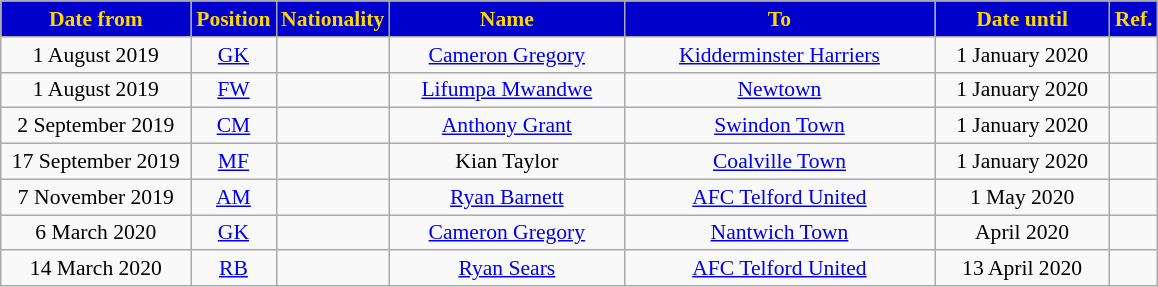<table class="wikitable"  style="text-align:center; font-size:90%; ">
<tr>
<th style="background:#0000CD; color:#FFD700; width:120px;">Date from</th>
<th style="background:#0000CD; color:#FFD700; width:50px;">Position</th>
<th style="background:#0000CD; color:#FFD700; width:50px;">Nationality</th>
<th style="background:#0000CD; color:#FFD700; width:150px;">Name</th>
<th style="background:#0000CD; color:#FFD700; width:200px;">To</th>
<th style="background:#0000CD; color:#FFD700; width:110px;">Date until</th>
<th style="background:#0000CD; color:#FFD700; width:25px;">Ref.</th>
</tr>
<tr>
<td>1 August 2019</td>
<td><a href='#'>GK</a></td>
<td></td>
<td><a href='#'>Cameron Gregory</a></td>
<td> <a href='#'>Kidderminster Harriers</a></td>
<td>1 January 2020</td>
<td></td>
</tr>
<tr>
<td>1 August 2019</td>
<td><a href='#'>FW</a></td>
<td></td>
<td><a href='#'>Lifumpa Mwandwe</a></td>
<td> <a href='#'>Newtown</a></td>
<td>1 January 2020</td>
<td></td>
</tr>
<tr>
<td>2 September 2019</td>
<td><a href='#'>CM</a></td>
<td></td>
<td><a href='#'>Anthony Grant</a></td>
<td> <a href='#'>Swindon Town</a></td>
<td>1 January 2020</td>
<td></td>
</tr>
<tr>
<td>17 September 2019</td>
<td><a href='#'>MF</a></td>
<td></td>
<td>Kian Taylor</td>
<td> <a href='#'>Coalville Town</a></td>
<td>1 January 2020</td>
<td></td>
</tr>
<tr>
<td>7 November 2019</td>
<td><a href='#'>AM</a></td>
<td></td>
<td><a href='#'>Ryan Barnett</a></td>
<td> <a href='#'>AFC Telford United</a></td>
<td>1 May 2020</td>
<td></td>
</tr>
<tr>
<td>6 March 2020</td>
<td><a href='#'>GK</a></td>
<td></td>
<td><a href='#'>Cameron Gregory</a></td>
<td> <a href='#'>Nantwich Town</a></td>
<td>April 2020</td>
<td></td>
</tr>
<tr>
<td>14 March 2020</td>
<td><a href='#'>RB</a></td>
<td></td>
<td><a href='#'>Ryan Sears</a></td>
<td> <a href='#'>AFC Telford United</a></td>
<td>13 April 2020</td>
<td></td>
</tr>
</table>
